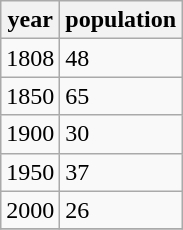<table class="wikitable">
<tr>
<th>year</th>
<th>population</th>
</tr>
<tr>
<td>1808</td>
<td>48</td>
</tr>
<tr>
<td>1850</td>
<td>65</td>
</tr>
<tr>
<td>1900</td>
<td>30</td>
</tr>
<tr>
<td>1950</td>
<td>37</td>
</tr>
<tr>
<td>2000</td>
<td>26</td>
</tr>
<tr>
</tr>
</table>
